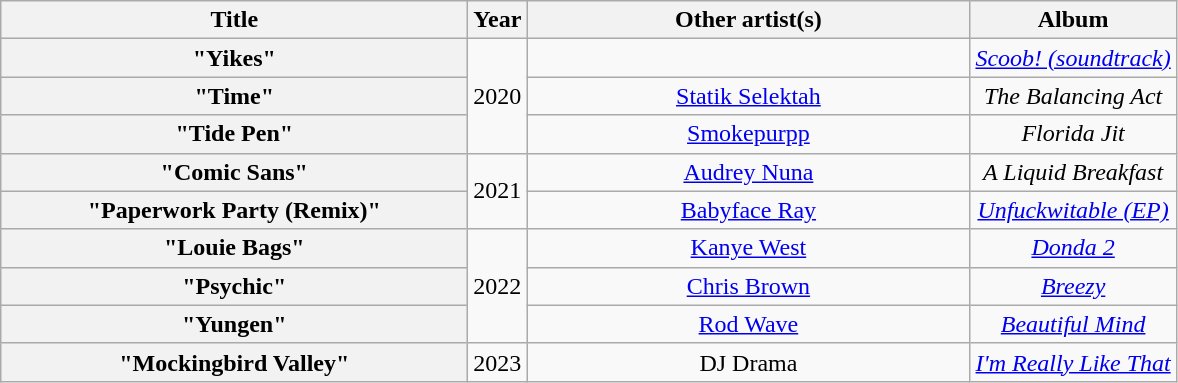<table class="wikitable plainrowheaders" style="text-align:center;">
<tr>
<th scope="col" style="width:19em;">Title</th>
<th scope="col" style="width:1em;">Year</th>
<th scope="col" style="width:18em;">Other artist(s)</th>
<th scope="col">Album</th>
</tr>
<tr>
<th>"Yikes"</th>
<td rowspan="3">2020</td>
<td></td>
<td><a href='#'><em>Scoob! (soundtrack)</em></a></td>
</tr>
<tr>
<th scope="row">"Time"</th>
<td><a href='#'>Statik Selektah</a></td>
<td><em>The Balancing Act</em></td>
</tr>
<tr>
<th scope="row">"Tide Pen"</th>
<td><a href='#'>Smokepurpp</a></td>
<td><em>Florida Jit</em></td>
</tr>
<tr>
<th>"Comic Sans"</th>
<td rowspan="2">2021</td>
<td><a href='#'>Audrey Nuna</a></td>
<td><em>A Liquid Breakfast</em></td>
</tr>
<tr>
<th>"Paperwork Party (Remix)"</th>
<td><a href='#'>Babyface Ray</a></td>
<td><a href='#'><em>Unfuckwitable (EP)</em></a></td>
</tr>
<tr>
<th scope="row">"Louie Bags"</th>
<td rowspan="3">2022</td>
<td><a href='#'>Kanye West</a></td>
<td><em><a href='#'>Donda 2</a></em></td>
</tr>
<tr>
<th scope="row">"Psychic"</th>
<td><a href='#'>Chris Brown</a></td>
<td><em><a href='#'>Breezy</a></em></td>
</tr>
<tr>
<th scope="row">"Yungen"</th>
<td><a href='#'>Rod Wave</a></td>
<td><em><a href='#'>Beautiful Mind</a></em></td>
</tr>
<tr>
<th>"Mockingbird Valley"</th>
<td>2023</td>
<td>DJ Drama</td>
<td><a href='#'><em>I'm Really Like That</em></a></td>
</tr>
</table>
